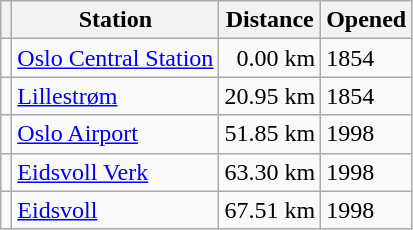<table class=wikitable>
<tr>
<th></th>
<th>Station</th>
<th>Distance</th>
<th>Opened</th>
</tr>
<tr>
<td></td>
<td><a href='#'>Oslo Central Station</a></td>
<td align="right">0.00 km</td>
<td>1854</td>
</tr>
<tr>
<td></td>
<td><a href='#'>Lillestrøm</a></td>
<td align="right">20.95 km</td>
<td>1854</td>
</tr>
<tr>
<td></td>
<td><a href='#'>Oslo Airport</a></td>
<td align="right">51.85 km</td>
<td>1998</td>
</tr>
<tr>
<td></td>
<td><a href='#'>Eidsvoll Verk</a></td>
<td align="right">63.30 km</td>
<td>1998</td>
</tr>
<tr>
<td></td>
<td><a href='#'>Eidsvoll</a></td>
<td align="right">67.51 km</td>
<td>1998</td>
</tr>
</table>
